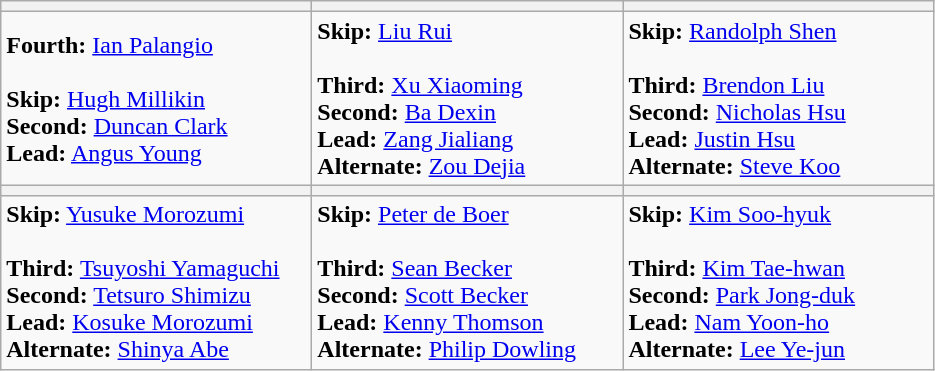<table class=wikitable>
<tr>
<th width=200></th>
<th width=200></th>
<th width=200></th>
</tr>
<tr>
<td><strong>Fourth:</strong> <a href='#'>Ian Palangio</a><br><br><strong>Skip:</strong> <a href='#'>Hugh Millikin</a><br>
<strong>Second:</strong> <a href='#'>Duncan Clark</a><br>
<strong>Lead:</strong> <a href='#'>Angus Young</a></td>
<td><strong>Skip:</strong> <a href='#'>Liu Rui</a><br><br><strong>Third:</strong> <a href='#'>Xu Xiaoming</a><br>
<strong>Second:</strong> <a href='#'>Ba Dexin</a><br>
<strong>Lead:</strong> <a href='#'>Zang Jialiang</a><br>
<strong>Alternate:</strong> <a href='#'>Zou Dejia</a></td>
<td><strong>Skip:</strong> <a href='#'>Randolph Shen</a><br><br><strong>Third:</strong> <a href='#'>Brendon Liu</a><br>
<strong>Second:</strong> <a href='#'>Nicholas Hsu</a><br>
<strong>Lead:</strong> <a href='#'>Justin Hsu</a><br>
<strong>Alternate:</strong> <a href='#'>Steve Koo</a></td>
</tr>
<tr>
<th width=200></th>
<th width=200></th>
<th width=200></th>
</tr>
<tr>
<td><strong>Skip:</strong> <a href='#'>Yusuke Morozumi</a><br><br><strong>Third:</strong> <a href='#'>Tsuyoshi Yamaguchi</a><br>
<strong>Second:</strong> <a href='#'>Tetsuro Shimizu</a><br>
<strong>Lead:</strong> <a href='#'>Kosuke Morozumi</a><br>
<strong>Alternate:</strong> <a href='#'>Shinya Abe</a></td>
<td><strong>Skip:</strong> <a href='#'>Peter de Boer</a><br><br><strong>Third:</strong> <a href='#'>Sean Becker</a><br>
<strong>Second:</strong> <a href='#'>Scott Becker</a><br>
<strong>Lead:</strong> <a href='#'>Kenny Thomson</a><br>
<strong>Alternate:</strong> <a href='#'>Philip Dowling</a></td>
<td><strong>Skip:</strong> <a href='#'>Kim Soo-hyuk</a><br><br><strong>Third:</strong> <a href='#'>Kim Tae-hwan</a><br>
<strong>Second:</strong> <a href='#'>Park Jong-duk</a><br>
<strong>Lead:</strong> <a href='#'>Nam Yoon-ho</a><br>
<strong>Alternate:</strong> <a href='#'>Lee Ye-jun</a></td>
</tr>
</table>
